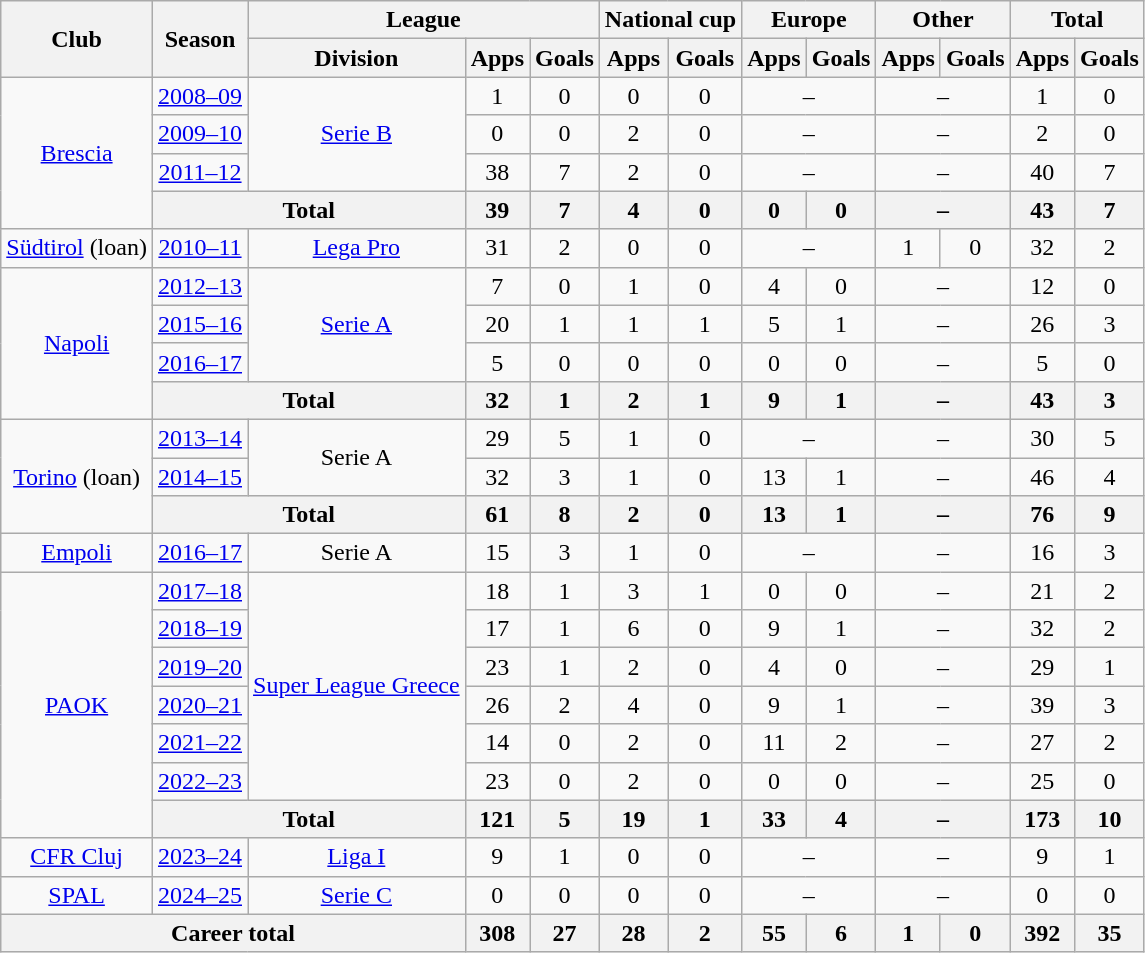<table class="wikitable" style="text-align: center">
<tr>
<th rowspan="2">Club</th>
<th rowspan="2">Season</th>
<th colspan="3">League</th>
<th colspan="2">National cup</th>
<th colspan="2">Europe</th>
<th colspan="2">Other</th>
<th colspan="2">Total</th>
</tr>
<tr>
<th>Division</th>
<th>Apps</th>
<th>Goals</th>
<th>Apps</th>
<th>Goals</th>
<th>Apps</th>
<th>Goals</th>
<th>Apps</th>
<th>Goals</th>
<th>Apps</th>
<th>Goals</th>
</tr>
<tr>
<td rowspan="4"><a href='#'>Brescia</a></td>
<td><a href='#'>2008–09</a></td>
<td rowspan="3"><a href='#'>Serie B</a></td>
<td>1</td>
<td>0</td>
<td>0</td>
<td>0</td>
<td colspan="2">–</td>
<td colspan="2">–</td>
<td>1</td>
<td>0</td>
</tr>
<tr>
<td><a href='#'>2009–10</a></td>
<td>0</td>
<td>0</td>
<td>2</td>
<td>0</td>
<td colspan="2">–</td>
<td colspan="2">–</td>
<td>2</td>
<td>0</td>
</tr>
<tr>
<td><a href='#'>2011–12</a></td>
<td>38</td>
<td>7</td>
<td>2</td>
<td>0</td>
<td colspan="2">–</td>
<td colspan="2">–</td>
<td>40</td>
<td>7</td>
</tr>
<tr>
<th colspan="2">Total</th>
<th>39</th>
<th>7</th>
<th>4</th>
<th>0</th>
<th>0</th>
<th>0</th>
<th colspan="2">–</th>
<th>43</th>
<th>7</th>
</tr>
<tr>
<td><a href='#'>Südtirol</a> (loan)</td>
<td><a href='#'>2010–11</a></td>
<td><a href='#'>Lega Pro</a></td>
<td>31</td>
<td>2</td>
<td>0</td>
<td>0</td>
<td colspan="2">–</td>
<td>1</td>
<td>0</td>
<td>32</td>
<td>2</td>
</tr>
<tr>
<td rowspan="4"><a href='#'>Napoli</a></td>
<td><a href='#'>2012–13</a></td>
<td rowspan="3"><a href='#'>Serie A</a></td>
<td>7</td>
<td>0</td>
<td>1</td>
<td>0</td>
<td>4</td>
<td>0</td>
<td colspan="2">–</td>
<td>12</td>
<td>0</td>
</tr>
<tr>
<td><a href='#'>2015–16</a></td>
<td>20</td>
<td>1</td>
<td>1</td>
<td>1</td>
<td>5</td>
<td>1</td>
<td colspan="2">–</td>
<td>26</td>
<td>3</td>
</tr>
<tr>
<td><a href='#'>2016–17</a></td>
<td>5</td>
<td>0</td>
<td>0</td>
<td>0</td>
<td>0</td>
<td>0</td>
<td colspan="2">–</td>
<td>5</td>
<td>0</td>
</tr>
<tr>
<th colspan="2">Total</th>
<th>32</th>
<th>1</th>
<th>2</th>
<th>1</th>
<th>9</th>
<th>1</th>
<th colspan="2">–</th>
<th>43</th>
<th>3</th>
</tr>
<tr>
<td rowspan="3"><a href='#'>Torino</a> (loan)</td>
<td><a href='#'>2013–14</a></td>
<td rowspan="2">Serie A</td>
<td>29</td>
<td>5</td>
<td>1</td>
<td>0</td>
<td colspan="2">–</td>
<td colspan="2">–</td>
<td>30</td>
<td>5</td>
</tr>
<tr>
<td><a href='#'>2014–15</a></td>
<td>32</td>
<td>3</td>
<td>1</td>
<td>0</td>
<td>13</td>
<td>1</td>
<td colspan="2">–</td>
<td>46</td>
<td>4</td>
</tr>
<tr>
<th colspan="2">Total</th>
<th>61</th>
<th>8</th>
<th>2</th>
<th>0</th>
<th>13</th>
<th>1</th>
<th colspan="2">–</th>
<th>76</th>
<th>9</th>
</tr>
<tr>
<td><a href='#'>Empoli</a></td>
<td><a href='#'>2016–17</a></td>
<td>Serie A</td>
<td>15</td>
<td>3</td>
<td>1</td>
<td>0</td>
<td colspan="2">–</td>
<td colspan="2">–</td>
<td>16</td>
<td>3</td>
</tr>
<tr>
<td rowspan="7"><a href='#'>PAOK</a></td>
<td><a href='#'>2017–18</a></td>
<td rowspan="6"><a href='#'>Super League Greece</a></td>
<td>18</td>
<td>1</td>
<td>3</td>
<td>1</td>
<td>0</td>
<td>0</td>
<td colspan="2">–</td>
<td>21</td>
<td>2</td>
</tr>
<tr>
<td><a href='#'>2018–19</a></td>
<td>17</td>
<td>1</td>
<td>6</td>
<td>0</td>
<td>9</td>
<td>1</td>
<td colspan="2">–</td>
<td>32</td>
<td>2</td>
</tr>
<tr>
<td><a href='#'>2019–20</a></td>
<td>23</td>
<td>1</td>
<td>2</td>
<td>0</td>
<td>4</td>
<td>0</td>
<td colspan="2">–</td>
<td>29</td>
<td>1</td>
</tr>
<tr>
<td><a href='#'>2020–21</a></td>
<td>26</td>
<td>2</td>
<td>4</td>
<td>0</td>
<td>9</td>
<td>1</td>
<td colspan="2">–</td>
<td>39</td>
<td>3</td>
</tr>
<tr>
<td><a href='#'>2021–22</a></td>
<td>14</td>
<td>0</td>
<td>2</td>
<td>0</td>
<td>11</td>
<td>2</td>
<td colspan="2">–</td>
<td>27</td>
<td>2</td>
</tr>
<tr>
<td><a href='#'>2022–23</a></td>
<td>23</td>
<td>0</td>
<td>2</td>
<td>0</td>
<td>0</td>
<td>0</td>
<td colspan="2">–</td>
<td>25</td>
<td>0</td>
</tr>
<tr>
<th colspan="2">Total</th>
<th>121</th>
<th>5</th>
<th>19</th>
<th>1</th>
<th>33</th>
<th>4</th>
<th colspan="2">–</th>
<th>173</th>
<th>10</th>
</tr>
<tr>
<td><a href='#'>CFR Cluj</a></td>
<td><a href='#'>2023–24</a></td>
<td><a href='#'>Liga I</a></td>
<td>9</td>
<td>1</td>
<td>0</td>
<td>0</td>
<td colspan="2">–</td>
<td colspan="2">–</td>
<td>9</td>
<td>1</td>
</tr>
<tr>
<td><a href='#'>SPAL</a></td>
<td><a href='#'>2024–25</a></td>
<td><a href='#'>Serie C</a></td>
<td>0</td>
<td>0</td>
<td>0</td>
<td>0</td>
<td colspan="2">–</td>
<td colspan="2">–</td>
<td>0</td>
<td>0</td>
</tr>
<tr>
<th colspan="3">Career total</th>
<th>308</th>
<th>27</th>
<th>28</th>
<th>2</th>
<th>55</th>
<th>6</th>
<th>1</th>
<th>0</th>
<th>392</th>
<th>35</th>
</tr>
</table>
